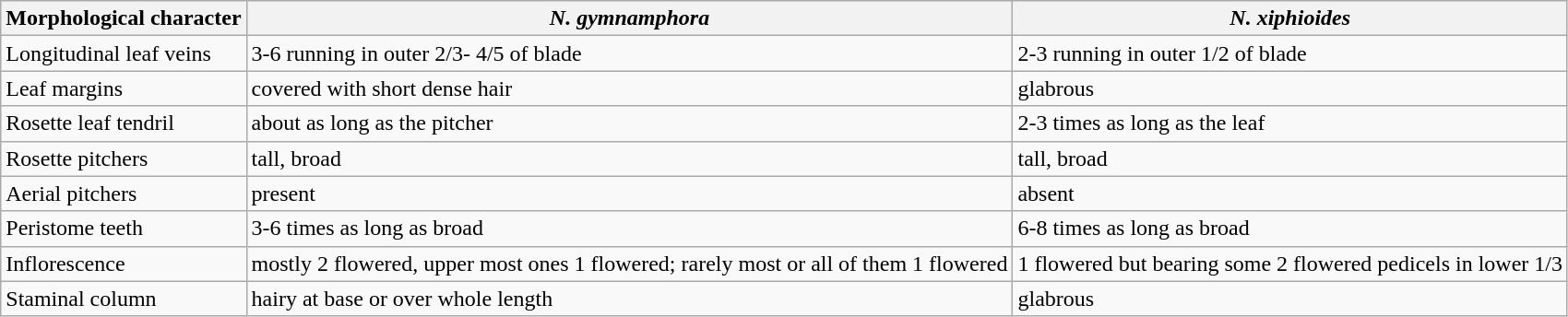<table class="wikitable" text-align: left;">
<tr>
<th>Morphological character</th>
<th><em>N. gymnamphora</em></th>
<th><em>N. xiphioides</em></th>
</tr>
<tr>
<td>Longitudinal leaf veins</td>
<td>3-6 running in outer 2/3- 4/5 of blade</td>
<td>2-3 running in outer 1/2 of blade</td>
</tr>
<tr>
<td>Leaf margins</td>
<td>covered with short dense hair</td>
<td>glabrous</td>
</tr>
<tr>
<td>Rosette leaf tendril</td>
<td>about as long as the pitcher</td>
<td>2-3 times as long as the leaf</td>
</tr>
<tr>
<td>Rosette pitchers</td>
<td> tall,  broad</td>
<td> tall,  broad</td>
</tr>
<tr>
<td>Aerial pitchers</td>
<td>present</td>
<td>absent</td>
</tr>
<tr>
<td>Peristome teeth</td>
<td>3-6 times as long as broad</td>
<td>6-8 times as long as broad</td>
</tr>
<tr>
<td>Inflorescence</td>
<td>mostly 2 flowered, upper most ones 1 flowered; rarely most or all of them 1 flowered</td>
<td>1 flowered but bearing some 2 flowered pedicels in lower 1/3</td>
</tr>
<tr>
<td>Staminal column</td>
<td>hairy at base or over whole length</td>
<td>glabrous</td>
</tr>
</table>
